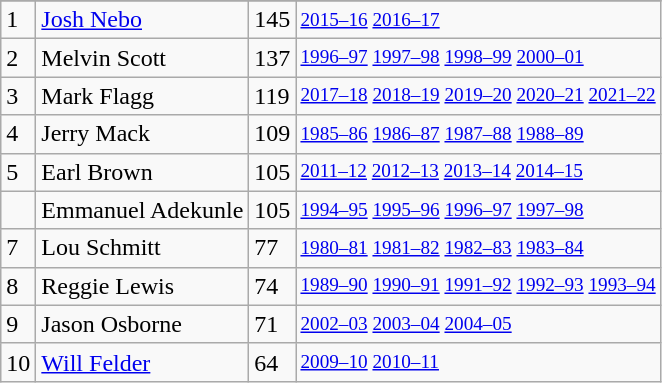<table class="wikitable">
<tr>
</tr>
<tr>
<td>1</td>
<td><a href='#'>Josh Nebo</a></td>
<td>145</td>
<td style="font-size:80%;"><a href='#'>2015–16</a> <a href='#'>2016–17</a></td>
</tr>
<tr>
<td>2</td>
<td>Melvin Scott</td>
<td>137</td>
<td style="font-size:80%;"><a href='#'>1996–97</a> <a href='#'>1997–98</a> <a href='#'>1998–99</a> <a href='#'>2000–01</a></td>
</tr>
<tr>
<td>3</td>
<td>Mark Flagg</td>
<td>119</td>
<td style="font-size:80%;"><a href='#'>2017–18</a> <a href='#'>2018–19</a> <a href='#'>2019–20</a> <a href='#'>2020–21</a> <a href='#'>2021–22</a></td>
</tr>
<tr>
<td>4</td>
<td>Jerry Mack</td>
<td>109</td>
<td style="font-size:80%;"><a href='#'>1985–86</a> <a href='#'>1986–87</a> <a href='#'>1987–88</a> <a href='#'>1988–89</a></td>
</tr>
<tr>
<td>5</td>
<td>Earl Brown</td>
<td>105</td>
<td style="font-size:80%;"><a href='#'>2011–12</a> <a href='#'>2012–13</a> <a href='#'>2013–14</a> <a href='#'>2014–15</a></td>
</tr>
<tr>
<td></td>
<td>Emmanuel Adekunle</td>
<td>105</td>
<td style="font-size:80%;"><a href='#'>1994–95</a> <a href='#'>1995–96</a> <a href='#'>1996–97</a> <a href='#'>1997–98</a></td>
</tr>
<tr>
<td>7</td>
<td>Lou Schmitt</td>
<td>77</td>
<td style="font-size:80%;"><a href='#'>1980–81</a> <a href='#'>1981–82</a> <a href='#'>1982–83</a> <a href='#'>1983–84</a></td>
</tr>
<tr>
<td>8</td>
<td>Reggie Lewis</td>
<td>74</td>
<td style="font-size:80%;"><a href='#'>1989–90</a> <a href='#'>1990–91</a> <a href='#'>1991–92</a> <a href='#'>1992–93</a> <a href='#'>1993–94</a></td>
</tr>
<tr>
<td>9</td>
<td>Jason Osborne</td>
<td>71</td>
<td style="font-size:80%;"><a href='#'>2002–03</a> <a href='#'>2003–04</a> <a href='#'>2004–05</a></td>
</tr>
<tr>
<td>10</td>
<td><a href='#'>Will Felder</a></td>
<td>64</td>
<td style="font-size:80%;"><a href='#'>2009–10</a> <a href='#'>2010–11</a></td>
</tr>
</table>
